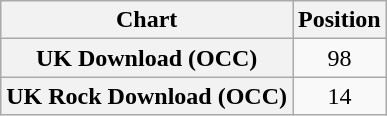<table class="wikitable plainrowheaders" style="text-align:center;">
<tr>
<th scope="col">Chart</th>
<th scope="col">Position</th>
</tr>
<tr>
<th scope="row">UK Download (OCC)</th>
<td>98</td>
</tr>
<tr>
<th scope="row">UK Rock Download (OCC)</th>
<td>14</td>
</tr>
</table>
